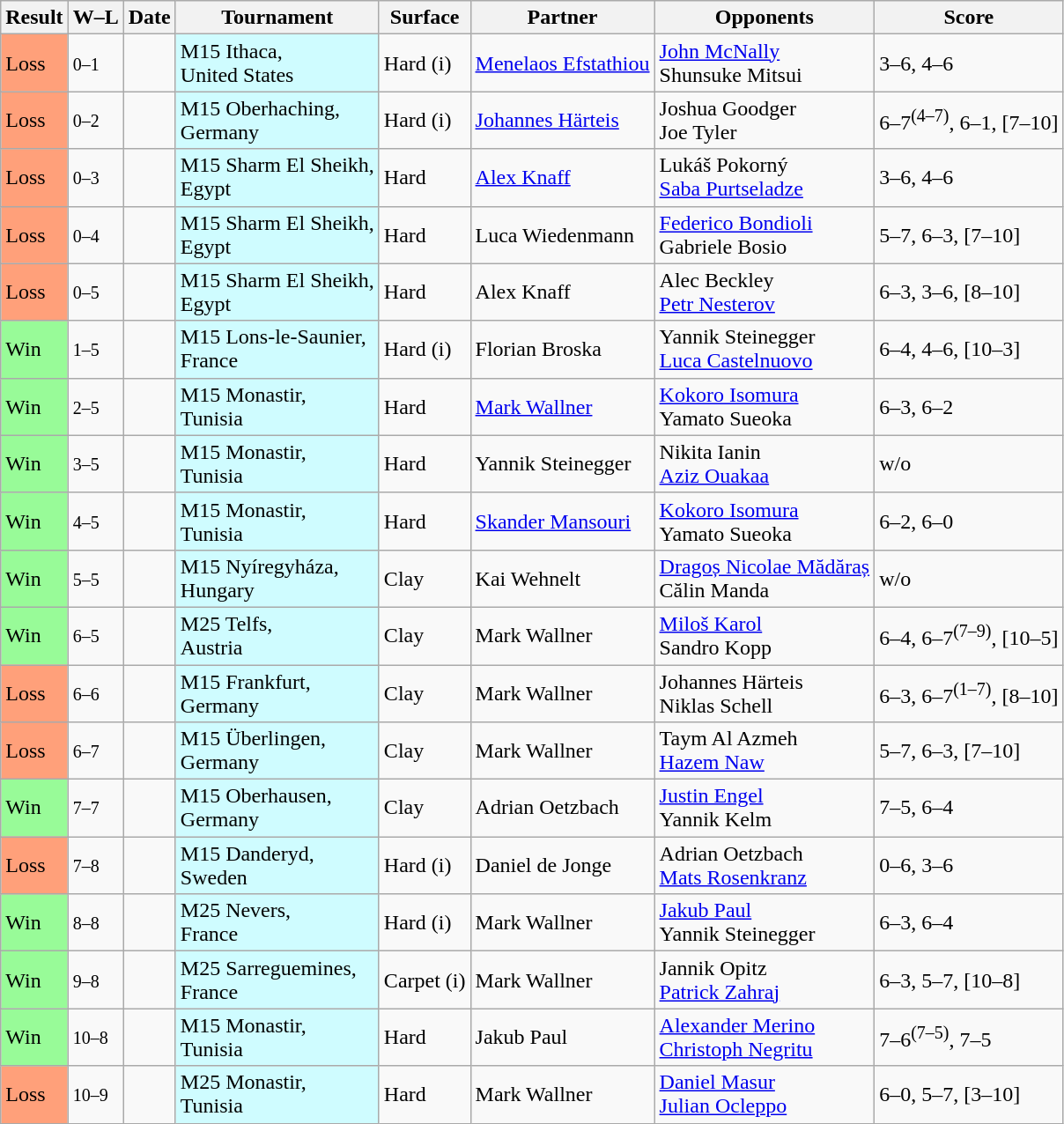<table class="sortable wikitable nowrap">
<tr>
<th>Result</th>
<th class="unsortable">W–L</th>
<th>Date</th>
<th>Tournament</th>
<th>Surface</th>
<th>Partner</th>
<th>Opponents</th>
<th class="unsortable">Score</th>
</tr>
<tr>
<td bgcolor=ffa07a>Loss</td>
<td><small>0–1</small></td>
<td></td>
<td bgcolor=cffcff>M15 Ithaca, <br> United States</td>
<td>Hard (i)</td>
<td> <a href='#'>Menelaos Efstathiou</a></td>
<td> <a href='#'>John McNally</a> <br>  Shunsuke Mitsui</td>
<td>3–6, 4–6</td>
</tr>
<tr>
<td bgcolor=ffa07a>Loss</td>
<td><small>0–2</small></td>
<td></td>
<td bgcolor=cffcff>M15 Oberhaching, <br> Germany</td>
<td>Hard (i)</td>
<td> <a href='#'>Johannes Härteis</a></td>
<td> Joshua Goodger <br>  Joe Tyler</td>
<td>6–7<sup>(4–7)</sup>, 6–1, [7–10]</td>
</tr>
<tr>
<td bgcolor=ffa07a>Loss</td>
<td><small>0–3</small></td>
<td></td>
<td bgcolor=cffcff>M15 Sharm El Sheikh, <br> Egypt</td>
<td>Hard</td>
<td> <a href='#'>Alex Knaff</a></td>
<td> Lukáš Pokorný <br>  <a href='#'>Saba Purtseladze</a></td>
<td>3–6, 4–6</td>
</tr>
<tr>
<td bgcolor=ffa07a>Loss</td>
<td><small>0–4</small></td>
<td></td>
<td bgcolor=cffcff>M15 Sharm El Sheikh, <br> Egypt</td>
<td>Hard</td>
<td> Luca Wiedenmann</td>
<td> <a href='#'>Federico Bondioli</a> <br>  Gabriele Bosio</td>
<td>5–7, 6–3, [7–10]</td>
</tr>
<tr>
<td bgcolor=ffa07a>Loss</td>
<td><small>0–5</small></td>
<td></td>
<td bgcolor=cffcff>M15 Sharm El Sheikh, <br> Egypt</td>
<td>Hard</td>
<td> Alex Knaff</td>
<td> Alec Beckley <br>  <a href='#'>Petr Nesterov</a></td>
<td>6–3, 3–6, [8–10]</td>
</tr>
<tr>
<td bgcolor=98fb98>Win</td>
<td><small>1–5</small></td>
<td></td>
<td bgcolor=cffcff>M15 Lons-le-Saunier, <br> France</td>
<td>Hard (i)</td>
<td> Florian Broska</td>
<td> Yannik Steinegger <br>  <a href='#'>Luca Castelnuovo</a></td>
<td>6–4, 4–6, [10–3]</td>
</tr>
<tr>
<td bgcolor=98fb98>Win</td>
<td><small>2–5</small></td>
<td></td>
<td bgcolor=cffcff>M15 Monastir, <br> Tunisia</td>
<td>Hard</td>
<td> <a href='#'>Mark Wallner</a></td>
<td> <a href='#'>Kokoro Isomura</a> <br>  Yamato Sueoka</td>
<td>6–3, 6–2</td>
</tr>
<tr>
<td bgcolor=98fb98>Win</td>
<td><small>3–5</small></td>
<td></td>
<td bgcolor=cffcff>M15 Monastir, <br> Tunisia</td>
<td>Hard</td>
<td> Yannik Steinegger</td>
<td> Nikita Ianin <br>  <a href='#'>Aziz Ouakaa</a></td>
<td>w/o</td>
</tr>
<tr>
<td bgcolor=98fb98>Win</td>
<td><small>4–5</small></td>
<td></td>
<td bgcolor=cffcff>M15 Monastir, <br> Tunisia</td>
<td>Hard</td>
<td> <a href='#'>Skander Mansouri</a></td>
<td> <a href='#'>Kokoro Isomura</a> <br>  Yamato Sueoka</td>
<td>6–2, 6–0</td>
</tr>
<tr>
<td bgcolor=98fb98>Win</td>
<td><small>5–5</small></td>
<td></td>
<td bgcolor=cffcff>M15 Nyíregyháza, <br> Hungary</td>
<td>Clay</td>
<td> Kai Wehnelt</td>
<td> <a href='#'>Dragoș Nicolae Mădăraș</a> <br>  Călin Manda</td>
<td>w/o</td>
</tr>
<tr>
<td bgcolor=98fb98>Win</td>
<td><small>6–5</small></td>
<td></td>
<td bgcolor=cffcff>M25 Telfs, <br> Austria</td>
<td>Clay</td>
<td> Mark Wallner</td>
<td> <a href='#'>Miloš Karol</a> <br>  Sandro Kopp</td>
<td>6–4, 6–7<sup>(7–9)</sup>, [10–5]</td>
</tr>
<tr>
<td bgcolor=ffa07a>Loss</td>
<td><small>6–6</small></td>
<td></td>
<td bgcolor=cffcff>M15 Frankfurt, <br> Germany</td>
<td>Clay</td>
<td> Mark Wallner</td>
<td> Johannes Härteis <br>  Niklas Schell</td>
<td>6–3, 6–7<sup>(1–7)</sup>, [8–10]</td>
</tr>
<tr>
<td bgcolor=ffa07a>Loss</td>
<td><small>6–7</small></td>
<td></td>
<td bgcolor=cffcff>M15 Überlingen, <br> Germany</td>
<td>Clay</td>
<td> Mark Wallner</td>
<td> Taym Al Azmeh <br>  <a href='#'>Hazem Naw</a></td>
<td>5–7, 6–3, [7–10]</td>
</tr>
<tr>
<td bgcolor=98fb98>Win</td>
<td><small>7–7</small></td>
<td></td>
<td bgcolor=cffcff>M15 Oberhausen, <br> Germany</td>
<td>Clay</td>
<td> Adrian Oetzbach</td>
<td> <a href='#'>Justin Engel</a> <br>  Yannik Kelm</td>
<td>7–5, 6–4</td>
</tr>
<tr>
<td bgcolor=ffa07a>Loss</td>
<td><small>7–8</small></td>
<td></td>
<td bgcolor=cffcff>M15 Danderyd, <br> Sweden</td>
<td>Hard (i)</td>
<td> Daniel de Jonge</td>
<td> Adrian Oetzbach <br>  <a href='#'>Mats Rosenkranz</a></td>
<td>0–6, 3–6</td>
</tr>
<tr>
<td bgcolor=98fb98>Win</td>
<td><small>8–8</small></td>
<td></td>
<td bgcolor=cffcff>M25 Nevers, <br> France</td>
<td>Hard (i)</td>
<td> Mark Wallner</td>
<td> <a href='#'>Jakub Paul</a> <br>  Yannik Steinegger</td>
<td>6–3, 6–4</td>
</tr>
<tr>
<td bgcolor=98fb98>Win</td>
<td><small>9–8</small></td>
<td></td>
<td bgcolor=cffcff>M25 Sarreguemines, <br> France</td>
<td>Carpet (i)</td>
<td> Mark Wallner</td>
<td> Jannik Opitz <br>  <a href='#'>Patrick Zahraj</a></td>
<td>6–3, 5–7, [10–8]</td>
</tr>
<tr>
<td bgcolor=98fb98>Win</td>
<td><small>10–8</small></td>
<td></td>
<td bgcolor=cffcff>M15 Monastir, <br> Tunisia</td>
<td>Hard</td>
<td> Jakub Paul</td>
<td> <a href='#'>Alexander Merino</a> <br>  <a href='#'>Christoph Negritu</a></td>
<td>7–6<sup>(7–5)</sup>, 7–5</td>
</tr>
<tr>
<td bgcolor=ffa07a>Loss</td>
<td><small>10–9</small></td>
<td></td>
<td bgcolor=cffcff>M25 Monastir, <br> Tunisia</td>
<td>Hard</td>
<td> Mark Wallner</td>
<td> <a href='#'>Daniel Masur</a> <br>  <a href='#'>Julian Ocleppo</a></td>
<td>6–0, 5–7, [3–10]</td>
</tr>
</table>
